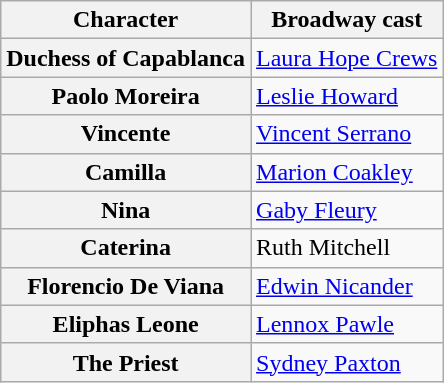<table class="wikitable sortable plainrowheaders">
<tr>
<th scope="col">Character</th>
<th scope="col">Broadway cast</th>
</tr>
<tr>
<th scope="row">Duchess of Capablanca</th>
<td><a href='#'>Laura Hope Crews</a></td>
</tr>
<tr>
<th scope="row">Paolo Moreira</th>
<td><a href='#'>Leslie Howard</a></td>
</tr>
<tr>
<th scope="row">Vincente</th>
<td><a href='#'>Vincent Serrano</a></td>
</tr>
<tr>
<th scope="row">Camilla</th>
<td><a href='#'>Marion Coakley</a></td>
</tr>
<tr>
<th scope="row">Nina</th>
<td><a href='#'>Gaby Fleury</a></td>
</tr>
<tr>
<th scope="row">Caterina</th>
<td>Ruth Mitchell</td>
</tr>
<tr>
<th scope="row">Florencio De Viana</th>
<td><a href='#'>Edwin Nicander</a></td>
</tr>
<tr>
<th scope="row">Eliphas Leone</th>
<td><a href='#'>Lennox Pawle</a></td>
</tr>
<tr>
<th scope="row">The Priest</th>
<td><a href='#'>Sydney Paxton</a></td>
</tr>
</table>
